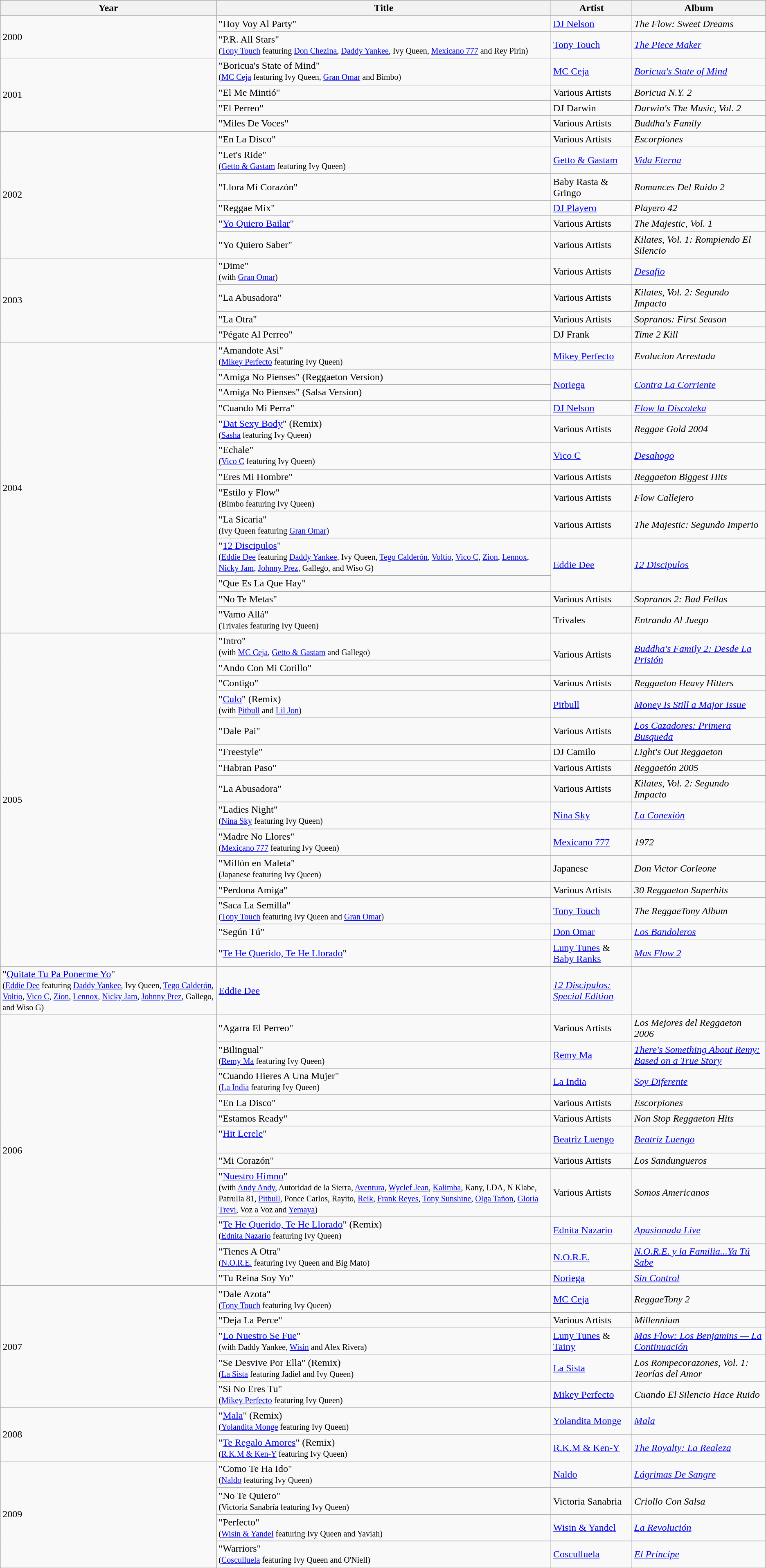<table class="wikitable">
<tr>
<th>Year</th>
<th>Title</th>
<th>Artist</th>
<th>Album</th>
</tr>
<tr>
<td rowspan="2">2000</td>
<td>"Hoy Voy Al Party"</td>
<td><a href='#'>DJ Nelson</a></td>
<td><em>The Flow: Sweet Dreams</em></td>
</tr>
<tr>
<td>"P.R. All Stars" <br><small>(<a href='#'>Tony Touch</a> featuring <a href='#'>Don Chezina</a>, <a href='#'>Daddy Yankee</a>, Ivy Queen, <a href='#'>Mexicano 777</a> and Rey Pirin)</small></td>
<td><a href='#'>Tony Touch</a></td>
<td><em><a href='#'>The Piece Maker</a></em></td>
</tr>
<tr>
<td rowspan="4">2001</td>
<td>"Boricua's State of Mind" <br><small>(<a href='#'>MC Ceja</a> featuring Ivy Queen, <a href='#'>Gran Omar</a> and Bimbo)</small></td>
<td><a href='#'>MC Ceja</a></td>
<td><em><a href='#'>Boricua's State of Mind</a></em></td>
</tr>
<tr>
<td>"El Me Mintió"</td>
<td>Various Artists</td>
<td><em>Boricua N.Y. 2</em></td>
</tr>
<tr>
<td>"El Perreo"</td>
<td>DJ Darwin</td>
<td><em>Darwin's The Music, Vol. 2</em></td>
</tr>
<tr>
<td>"Miles De Voces"</td>
<td>Various Artists</td>
<td><em>Buddha's Family</em></td>
</tr>
<tr>
<td rowspan="6">2002</td>
<td>"En La Disco"</td>
<td>Various Artists</td>
<td><em>Escorpiones</em></td>
</tr>
<tr>
<td>"Let's Ride" <br><small>(<a href='#'>Getto & Gastam</a> featuring Ivy Queen)</small></td>
<td><a href='#'>Getto & Gastam</a></td>
<td><em><a href='#'>Vida Eterna</a></em></td>
</tr>
<tr>
<td>"Llora Mi Corazón"</td>
<td>Baby Rasta & Gringo</td>
<td><em>Romances Del Ruido 2</em></td>
</tr>
<tr>
<td>"Reggae Mix"</td>
<td><a href='#'>DJ Playero</a></td>
<td><em>Playero 42</em></td>
</tr>
<tr>
<td>"<a href='#'>Yo Quiero Bailar</a>"</td>
<td>Various Artists</td>
<td><em>The Majestic, Vol. 1</em></td>
</tr>
<tr>
<td>"Yo Quiero Saber"</td>
<td>Various Artists</td>
<td><em>Kilates, Vol. 1: Rompiendo El Silencio</em></td>
</tr>
<tr>
<td rowspan="4">2003</td>
<td>"Dime" <br><small>(with <a href='#'>Gran Omar</a>)</small></td>
<td>Various Artists</td>
<td><em><a href='#'>Desafio</a></em></td>
</tr>
<tr>
<td>"La Abusadora"</td>
<td>Various Artists</td>
<td><em>Kilates, Vol. 2: Segundo Impacto</em></td>
</tr>
<tr>
<td>"La Otra"</td>
<td>Various Artists</td>
<td><em>Sopranos: First Season</em></td>
</tr>
<tr>
<td>"Pégate Al Perreo"</td>
<td>DJ Frank</td>
<td><em>Time 2 Kill</em></td>
</tr>
<tr>
<td rowspan="13">2004</td>
<td>"Amandote Asi" <br><small>(<a href='#'>Mikey Perfecto</a> featuring Ivy Queen)</small></td>
<td><a href='#'>Mikey Perfecto</a></td>
<td><em>Evolucion Arrestada</em></td>
</tr>
<tr>
<td>"Amiga No Pienses" (Reggaeton Version)</td>
<td rowspan="2"><a href='#'>Noriega</a></td>
<td rowspan="2"><em><a href='#'>Contra La Corriente</a></em></td>
</tr>
<tr>
<td>"Amiga No Pienses" (Salsa Version)</td>
</tr>
<tr>
<td>"Cuando Mi Perra"</td>
<td><a href='#'>DJ Nelson</a></td>
<td><em><a href='#'>Flow la Discoteka</a></em></td>
</tr>
<tr>
<td>"<a href='#'>Dat Sexy Body</a>" (Remix) <br><small>(<a href='#'>Sasha</a> featuring Ivy Queen)</small></td>
<td>Various Artists</td>
<td><em>Reggae Gold 2004</em></td>
</tr>
<tr>
<td>"Echale" <br><small>(<a href='#'>Vico C</a> featuring Ivy Queen)</small></td>
<td><a href='#'>Vico C</a></td>
<td><em><a href='#'>Desahogo</a></em></td>
</tr>
<tr>
<td>"Eres Mi Hombre"</td>
<td>Various Artists</td>
<td><em>Reggaeton Biggest Hits</em></td>
</tr>
<tr>
<td>"Estilo y Flow" <br><small>(Bimbo featuring Ivy Queen)</small></td>
<td>Various Artists</td>
<td><em>Flow Callejero</em></td>
</tr>
<tr>
<td>"La Sicaria" <br><small>(Ivy Queen featuring <a href='#'>Gran Omar</a>)</small></td>
<td>Various Artists</td>
<td><em>The Majestic: Segundo Imperio</em></td>
</tr>
<tr>
<td>"<a href='#'>12 Discipulos</a>" <br><small>(<a href='#'>Eddie Dee</a> featuring <a href='#'>Daddy Yankee</a>, Ivy Queen, <a href='#'>Tego Calderón</a>, <a href='#'>Voltio</a>, <a href='#'>Vico C</a>, <a href='#'>Zion</a>, <a href='#'>Lennox</a>, <a href='#'>Nicky Jam</a>, <a href='#'>Johnny Prez</a>, Gallego, and Wiso G)</small></td>
<td rowspan="2"><a href='#'>Eddie Dee</a></td>
<td rowspan="2"><em><a href='#'>12 Discipulos</a></em></td>
</tr>
<tr>
<td>"Que Es La Que Hay"</td>
</tr>
<tr>
<td>"No Te Metas"</td>
<td>Various Artists</td>
<td><em>Sopranos 2: Bad Fellas</em></td>
</tr>
<tr>
<td>"Vamo Allá" <br><small>(Trivales featuring Ivy Queen)</small></td>
<td>Trivales</td>
<td><em>Entrando Al Juego</em></td>
</tr>
<tr>
<td rowspan="16">2005</td>
<td>"Intro" <br><small>(with <a href='#'>MC Ceja</a>, <a href='#'>Getto & Gastam</a> and Gallego)</small></td>
<td rowspan="2">Various Artists</td>
<td rowspan="2"><em><a href='#'>Buddha's Family 2: Desde La Prisión</a></em></td>
</tr>
<tr>
<td>"Ando Con Mi Corillo"</td>
</tr>
<tr>
<td>"Contigo"</td>
<td>Various Artists</td>
<td><em>Reggaeton Heavy Hitters</em></td>
</tr>
<tr>
<td>"<a href='#'>Culo</a>" (Remix) <br><small>(with <a href='#'>Pitbull</a> and <a href='#'>Lil Jon</a>)</small></td>
<td><a href='#'>Pitbull</a></td>
<td><em><a href='#'>Money Is Still a Major Issue</a></em></td>
</tr>
<tr>
<td>"Dale Pai"</td>
<td>Various Artists</td>
<td><em><a href='#'>Los Cazadores: Primera Busqueda</a></em></td>
</tr>
<tr>
</tr>
<tr>
<td>"Freestyle"</td>
<td>DJ Camilo</td>
<td><em>Light's Out Reggaeton</em></td>
</tr>
<tr>
<td>"Habran Paso"</td>
<td>Various Artists</td>
<td><em>Reggaetón 2005</em></td>
</tr>
<tr>
<td>"La Abusadora"</td>
<td>Various Artists</td>
<td><em>Kilates, Vol. 2: Segundo Impacto</em></td>
</tr>
<tr>
<td>"Ladies Night" <br><small>(<a href='#'>Nina Sky</a> featuring Ivy Queen)</small></td>
<td><a href='#'>Nina Sky</a></td>
<td><em><a href='#'>La Conexión</a></em></td>
</tr>
<tr>
<td>"Madre No Llores" <br><small>(<a href='#'>Mexicano 777</a> featuring Ivy Queen)</small></td>
<td><a href='#'>Mexicano 777</a></td>
<td><em>1972</em></td>
</tr>
<tr>
<td>"Millón en Maleta" <br><small>(Japanese featuring Ivy Queen)</small></td>
<td>Japanese</td>
<td><em>Don Victor Corleone</em></td>
</tr>
<tr>
<td>"Perdona Amiga"</td>
<td>Various Artists</td>
<td><em>30 Reggaeton Superhits</em></td>
</tr>
<tr>
<td>"Saca La Semilla" <br><small>(<a href='#'>Tony Touch</a> featuring Ivy Queen and <a href='#'>Gran Omar</a>)</small></td>
<td><a href='#'>Tony Touch</a></td>
<td><em>The ReggaeTony Album</em></td>
</tr>
<tr>
<td>"Según Tú"</td>
<td><a href='#'>Don Omar</a></td>
<td><em><a href='#'>Los Bandoleros</a></em></td>
</tr>
<tr>
<td>"<a href='#'>Te He Querido, Te He Llorado</a>"</td>
<td><a href='#'>Luny Tunes</a> & <a href='#'>Baby Ranks</a></td>
<td><em><a href='#'>Mas Flow 2</a></em></td>
</tr>
<tr>
<td>"<a href='#'>Quitate Tu Pa Ponerme Yo</a>" <br><small>(<a href='#'>Eddie Dee</a> featuring <a href='#'>Daddy Yankee</a>, Ivy Queen, <a href='#'>Tego Calderón</a>, <a href='#'>Voltio</a>, <a href='#'>Vico C</a>, <a href='#'>Zion</a>, <a href='#'>Lennox</a>, <a href='#'>Nicky Jam</a>, <a href='#'>Johnny Prez</a>, Gallego, and Wiso G)</small></td>
<td rowspan="1"><a href='#'>Eddie Dee</a></td>
<td rowspan="1"><em><a href='#'>12 Discipulos: Special Edition</a></em></td>
</tr>
<tr>
<td rowspan="11">2006</td>
<td>"Agarra El Perreo"</td>
<td>Various Artists</td>
<td><em>Los Mejores del Reggaeton 2006</em></td>
</tr>
<tr>
<td>"Bilingual" <br><small>(<a href='#'>Remy Ma</a> featuring Ivy Queen)</small></td>
<td><a href='#'>Remy Ma</a></td>
<td><em><a href='#'>There's Something About Remy: Based on a True Story</a></em></td>
</tr>
<tr>
<td>"Cuando Hieres A Una Mujer" <br><small>(<a href='#'>La India</a> featuring Ivy Queen)</small></td>
<td><a href='#'>La India</a></td>
<td><em><a href='#'>Soy Diferente</a></em></td>
</tr>
<tr>
<td>"En La Disco"</td>
<td>Various Artists</td>
<td><em>Escorpiones</em></td>
</tr>
<tr>
<td>"Estamos Ready"</td>
<td>Various Artists</td>
<td><em>Non Stop Reggaeton Hits</em></td>
</tr>
<tr>
<td>"<a href='#'>Hit Lerele</a>" <br><br></td>
<td><a href='#'>Beatriz Luengo</a></td>
<td><em><a href='#'>Beatriz Luengo</a></em></td>
</tr>
<tr>
<td>"Mi Corazón"</td>
<td>Various Artists</td>
<td><em>Los Sandungueros</em></td>
</tr>
<tr>
<td>"<a href='#'>Nuestro Himno</a>" <br><small>(with <a href='#'>Andy Andy</a>, Autoridad de la Sierra, <a href='#'>Aventura</a>, <a href='#'>Wyclef Jean</a>, <a href='#'>Kalimba</a>, Kany, LDA, N Klabe, Patrulla 81, <a href='#'>Pitbull</a>, Ponce Carlos, Rayito, <a href='#'>Reik</a>, <a href='#'>Frank Reyes</a>, <a href='#'>Tony Sunshine</a>, <a href='#'>Olga Tañon</a>, <a href='#'>Gloria Trevi</a>, Voz a Voz and <a href='#'>Yemaya</a>)</small></td>
<td>Various Artists</td>
<td><em>Somos Americanos</em></td>
</tr>
<tr>
<td>"<a href='#'>Te He Querido, Te He Llorado</a>" (Remix) <br><small>(<a href='#'>Ednita Nazario</a> featuring Ivy Queen)</small></td>
<td><a href='#'>Ednita Nazario</a></td>
<td><em><a href='#'>Apasionada Live</a></em></td>
</tr>
<tr>
<td>"Tienes A Otra" <br><small>(<a href='#'>N.O.R.E.</a> featuring Ivy Queen and Big Mato)</small></td>
<td><a href='#'>N.O.R.E.</a></td>
<td><em><a href='#'>N.O.R.E. y la Familia...Ya Tú Sabe</a></em></td>
</tr>
<tr>
<td>"Tu Reina Soy Yo"</td>
<td><a href='#'>Noriega</a></td>
<td><em><a href='#'>Sin Control</a></em></td>
</tr>
<tr>
<td rowspan="5">2007</td>
<td>"Dale Azota" <br><small>(<a href='#'>Tony Touch</a> featuring Ivy Queen)</small></td>
<td><a href='#'>MC Ceja</a></td>
<td><em>ReggaeTony 2</em></td>
</tr>
<tr>
<td>"Deja La Perce"</td>
<td>Various Artists</td>
<td><em>Millennium</em></td>
</tr>
<tr>
<td>"<a href='#'>Lo Nuestro Se Fue</a>" <br><small>(with Daddy Yankee, <a href='#'>Wisin</a> and Alex Rivera)</small></td>
<td><a href='#'>Luny Tunes</a> & <a href='#'>Tainy</a></td>
<td><em><a href='#'>Mas Flow: Los Benjamins — La Continuación</a></em></td>
</tr>
<tr>
<td>"Se Desvive Por Ella" (Remix) <br><small>(<a href='#'>La Sista</a> featuring Jadiel and Ivy Queen)</small></td>
<td><a href='#'>La Sista</a></td>
<td><em>Los Rompecorazones, Vol. 1: Teorías del Amor</em></td>
</tr>
<tr>
<td>"Si No Eres Tu" <br><small>(<a href='#'>Mikey Perfecto</a> featuring Ivy Queen)</small></td>
<td><a href='#'>Mikey Perfecto</a></td>
<td><em>Cuando El Silencio Hace Ruido</em></td>
</tr>
<tr>
<td rowspan="2">2008</td>
<td>"<a href='#'>Mala</a>" (Remix) <br><small>(<a href='#'>Yolandita Monge</a> featuring Ivy Queen)</small></td>
<td><a href='#'>Yolandita Monge</a></td>
<td><em><a href='#'>Mala</a></em></td>
</tr>
<tr>
<td>"<a href='#'>Te Regalo Amores</a>" (Remix) <br><small>(<a href='#'>R.K.M & Ken-Y</a> featuring Ivy Queen)</small></td>
<td><a href='#'>R.K.M & Ken-Y</a></td>
<td><em><a href='#'>The Royalty: La Realeza</a></em></td>
</tr>
<tr>
<td rowspan="4">2009</td>
<td>"Como Te Ha Ido" <br><small>(<a href='#'>Naldo</a> featuring Ivy Queen)</small></td>
<td><a href='#'>Naldo</a></td>
<td><em><a href='#'>Lágrimas De Sangre</a></em></td>
</tr>
<tr>
<td>"No Te Quiero" <br><small>(Victoria Sanabría featuring Ivy Queen)</small></td>
<td>Victoria Sanabria</td>
<td><em>Criollo Con Salsa</em></td>
</tr>
<tr>
<td>"Perfecto" <br><small>(<a href='#'>Wisin & Yandel</a> featuring Ivy Queen and Yaviah)</small></td>
<td><a href='#'>Wisin & Yandel</a></td>
<td><em><a href='#'>La Revolución</a></em></td>
</tr>
<tr>
<td>"Warriors" <br><small>(<a href='#'>Cosculluela</a> featuring Ivy Queen and O'Niell)</small></td>
<td><a href='#'>Cosculluela</a></td>
<td><em><a href='#'>El Príncipe</a></em></td>
</tr>
<tr>
</tr>
</table>
